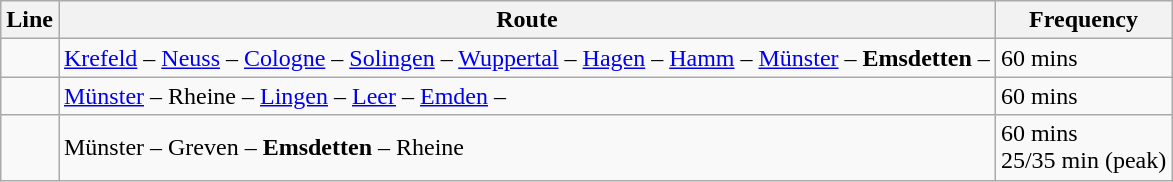<table class="wikitable">
<tr>
<th>Line</th>
<th>Route</th>
<th>Frequency</th>
</tr>
<tr>
<td></td>
<td><a href='#'>Krefeld</a> – <a href='#'>Neuss</a> – <a href='#'>Cologne</a> – <a href='#'>Solingen</a> – <a href='#'>Wuppertal</a> – <a href='#'>Hagen</a> – <a href='#'>Hamm</a> – <a href='#'>Münster</a> – <strong>Emsdetten</strong> – </td>
<td>60 mins</td>
</tr>
<tr>
<td></td>
<td><a href='#'>Münster</a> – Rheine – <a href='#'>Lingen</a> – <a href='#'>Leer</a> – <a href='#'>Emden</a> – </td>
<td>60 mins</td>
</tr>
<tr>
<td></td>
<td>Münster – Greven – <strong>Emsdetten</strong> – Rheine</td>
<td>60 mins<br>25/35 min (peak)</td>
</tr>
</table>
